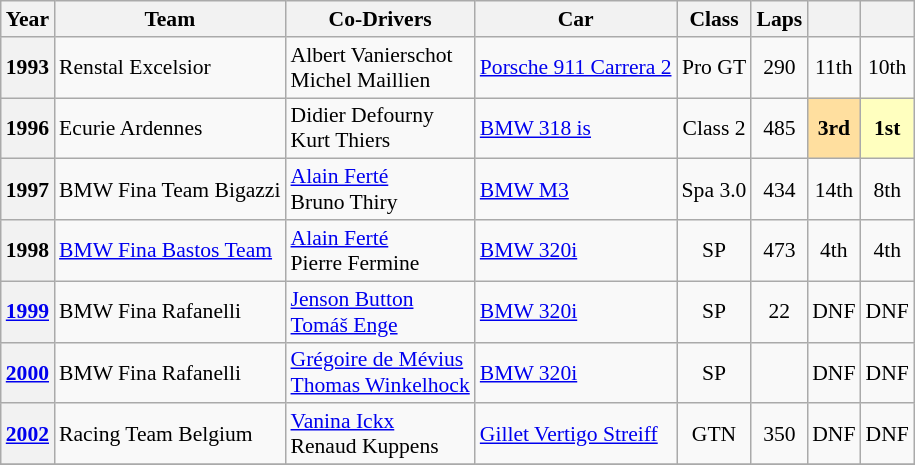<table class="wikitable" style="text-align:center; font-size:90%">
<tr>
<th>Year</th>
<th>Team</th>
<th>Co-Drivers</th>
<th>Car</th>
<th>Class</th>
<th>Laps</th>
<th></th>
<th></th>
</tr>
<tr>
<th>1993</th>
<td align="left"> Renstal Excelsior</td>
<td align="left"> Albert Vanierschot<br>  Michel Maillien</td>
<td align="left"><a href='#'>Porsche 911 Carrera 2</a></td>
<td>Pro GT</td>
<td>290</td>
<td>11th</td>
<td>10th</td>
</tr>
<tr>
<th>1996</th>
<td align="left"> Ecurie Ardennes</td>
<td align="left"> Didier Defourny<br>  Kurt Thiers</td>
<td align="left"><a href='#'>BMW 318 is</a></td>
<td>Class 2</td>
<td>485</td>
<th style="background:#FFDF9F;">3rd</th>
<th style="background:#FFFFBF;">1st</th>
</tr>
<tr>
<th>1997</th>
<td align="left"> BMW Fina Team Bigazzi</td>
<td align="left"> <a href='#'>Alain Ferté</a><br>  Bruno Thiry</td>
<td align="left"><a href='#'>BMW M3</a></td>
<td>Spa 3.0</td>
<td>434</td>
<td>14th</td>
<td>8th</td>
</tr>
<tr>
<th>1998</th>
<td align="left"> <a href='#'>BMW Fina Bastos Team</a></td>
<td align="left"> <a href='#'>Alain Ferté</a><br> Pierre Fermine</td>
<td align="left"><a href='#'>BMW 320i</a></td>
<td>SP</td>
<td>473</td>
<td>4th</td>
<td>4th</td>
</tr>
<tr>
<th><a href='#'>1999</a></th>
<td align="left"> BMW Fina Rafanelli</td>
<td align="left"> <a href='#'>Jenson Button</a><br> <a href='#'>Tomáš Enge</a></td>
<td align="left"><a href='#'>BMW 320i</a></td>
<td>SP</td>
<td>22</td>
<td>DNF</td>
<td>DNF</td>
</tr>
<tr>
<th><a href='#'>2000</a></th>
<td align="left"> BMW Fina Rafanelli</td>
<td align="left"> <a href='#'>Grégoire de Mévius</a><br> <a href='#'>Thomas Winkelhock</a></td>
<td align="left"><a href='#'>BMW 320i</a></td>
<td>SP</td>
<td></td>
<td>DNF</td>
<td>DNF</td>
</tr>
<tr>
<th><a href='#'>2002</a></th>
<td align="left"> Racing Team Belgium</td>
<td align="left"> <a href='#'>Vanina Ickx</a><br> Renaud Kuppens</td>
<td align="left"><a href='#'>Gillet Vertigo Streiff</a></td>
<td>GTN</td>
<td>350</td>
<td>DNF</td>
<td>DNF</td>
</tr>
<tr>
</tr>
</table>
